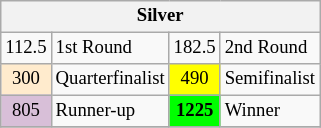<table class="wikitable" style="font-size:78%;">
<tr>
<th colspan=4 style="background:#f2f2f2;">Silver</th>
</tr>
<tr>
<td align="center">112.5</td>
<td>1st Round</td>
<td align="center">182.5</td>
<td>2nd Round</td>
</tr>
<tr>
<td align="center" style="background:#ffebcd;">300</td>
<td>Quarterfinalist</td>
<td align="center" style="background:#ffff00;">490</td>
<td>Semifinalist</td>
</tr>
<tr>
<td align="center" style="background:#D8BFD8;">805</td>
<td>Runner-up</td>
<td align="center" style="background:#00ff00;font-weight:bold;">1225</td>
<td>Winner</td>
</tr>
<tr>
</tr>
</table>
